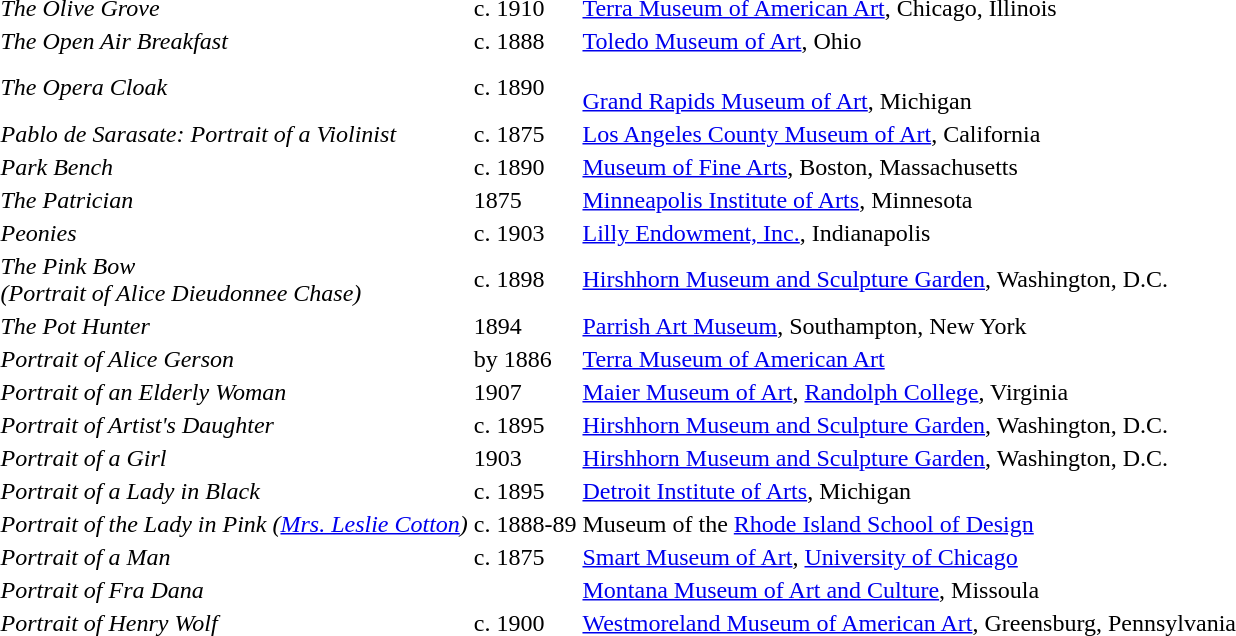<table>
<tr>
<td><em>The Olive Grove</em></td>
<td>c. 1910</td>
<td><a href='#'>Terra Museum of American Art</a>, Chicago, Illinois</td>
</tr>
<tr>
<td><em>The Open Air Breakfast</em></td>
<td>c. 1888</td>
<td><a href='#'>Toledo Museum of Art</a>, Ohio</td>
</tr>
<tr>
<td><em>The Opera Cloak</em></td>
<td>c. 1890</td>
<td><br><a href='#'>Grand Rapids Museum of Art</a>, Michigan</td>
</tr>
<tr>
<td><em>Pablo de Sarasate: Portrait of a Violinist</em></td>
<td>c. 1875</td>
<td><a href='#'>Los Angeles County Museum of Art</a>, California</td>
</tr>
<tr>
<td><em>Park Bench</em></td>
<td>c. 1890</td>
<td><a href='#'>Museum of Fine Arts</a>, Boston, Massachusetts</td>
</tr>
<tr>
<td><em>The Patrician</em></td>
<td>1875</td>
<td><a href='#'>Minneapolis Institute of Arts</a>, Minnesota</td>
</tr>
<tr>
<td><em>Peonies</em></td>
<td>c. 1903</td>
<td><a href='#'>Lilly Endowment, Inc.</a>, Indianapolis</td>
</tr>
<tr>
<td><em>The Pink Bow<br> (Portrait of Alice Dieudonnee Chase)</em></td>
<td>c. 1898</td>
<td><a href='#'>Hirshhorn Museum and Sculpture Garden</a>, Washington, D.C.</td>
</tr>
<tr>
<td><em>The Pot Hunter</em></td>
<td>1894</td>
<td><a href='#'>Parrish Art Museum</a>, Southampton, New York</td>
</tr>
<tr>
<td><em>Portrait of Alice Gerson</em></td>
<td>by 1886</td>
<td><a href='#'>Terra Museum of American Art</a></td>
</tr>
<tr>
<td><em>Portrait of an Elderly Woman</em></td>
<td>1907</td>
<td><a href='#'>Maier Museum of Art</a>, <a href='#'>Randolph College</a>, Virginia</td>
</tr>
<tr>
<td><em>Portrait of Artist's Daughter</em></td>
<td>c. 1895</td>
<td><a href='#'>Hirshhorn Museum and Sculpture Garden</a>, Washington, D.C.</td>
</tr>
<tr>
<td><em>Portrait of a Girl</em></td>
<td>1903</td>
<td><a href='#'>Hirshhorn Museum and Sculpture Garden</a>, Washington, D.C.</td>
</tr>
<tr>
<td><em>Portrait of a Lady in Black</em></td>
<td>c. 1895</td>
<td><a href='#'>Detroit Institute of Arts</a>, Michigan</td>
</tr>
<tr>
<td><em>Portrait of the Lady in Pink (<a href='#'>Mrs. Leslie Cotton</a>)</em></td>
<td>c. 1888-89</td>
<td>Museum of the <a href='#'>Rhode Island School of Design</a></td>
</tr>
<tr>
<td><em>Portrait of a Man</em></td>
<td>c. 1875</td>
<td><a href='#'>Smart Museum of Art</a>, <a href='#'>University of Chicago</a></td>
</tr>
<tr>
<td><em>Portrait of Fra Dana</em></td>
<td></td>
<td><a href='#'>Montana Museum of Art and Culture</a>, Missoula</td>
</tr>
<tr>
<td><em>Portrait of Henry Wolf</em></td>
<td>c. 1900</td>
<td><a href='#'>Westmoreland Museum of American Art</a>, Greensburg, Pennsylvania</td>
</tr>
</table>
